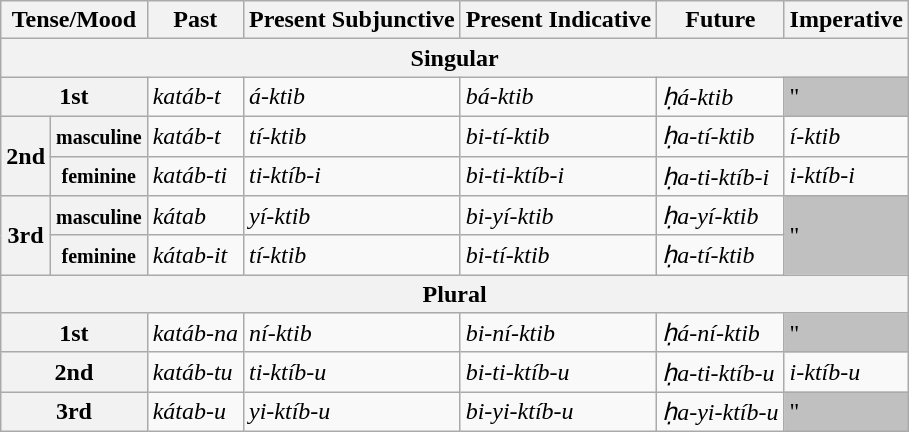<table class="wikitable">
<tr>
<th colspan="2">Tense/Mood</th>
<th>Past</th>
<th>Present Subjunctive</th>
<th>Present Indicative</th>
<th>Future</th>
<th>Imperative</th>
</tr>
<tr>
<th style="width:100%;" colspan="7">Singular</th>
</tr>
<tr>
<th colspan="2">1st</th>
<td><em>katáb-t</em></td>
<td><em>á-ktib</em></td>
<td><em>bá-ktib</em></td>
<td><em>ḥá-ktib</em></td>
<td style="background: silver;">"</td>
</tr>
<tr>
<th rowspan="2">2nd</th>
<th><small>masculine</small></th>
<td><em>katáb-t</em></td>
<td><em>tí-ktib</em></td>
<td><em>bi-tí-ktib</em></td>
<td><em>ḥa-tí-ktib</em></td>
<td><em>í-ktib</em></td>
</tr>
<tr>
<th><small>feminine</small></th>
<td><em>katáb-ti</em></td>
<td><em>ti-ktíb-i</em></td>
<td><em>bi-ti-ktíb-i</em></td>
<td><em>ḥa-ti-ktíb-i</em></td>
<td><em>i-ktíb-i</em></td>
</tr>
<tr>
<th rowspan="2">3rd</th>
<th><small>masculine</small></th>
<td><em>kátab</em></td>
<td><em>yí-ktib</em></td>
<td><em>bi-yí-ktib</em></td>
<td><em>ḥa-yí-ktib</em></td>
<td rowspan="2" style="background: silver;">"</td>
</tr>
<tr>
<th><small>feminine</small></th>
<td><em>kátab-it</em></td>
<td><em>tí-ktib</em></td>
<td><em>bi-tí-ktib</em></td>
<td><em>ḥa-tí-ktib</em></td>
</tr>
<tr>
<th style="width:100%;" colspan="7">Plural</th>
</tr>
<tr>
<th colspan="2">1st</th>
<td><em>katáb-na</em></td>
<td><em>ní-ktib</em></td>
<td><em>bi-ní-ktib</em></td>
<td><em>ḥá-ní-ktib</em></td>
<td style="background: silver;">"</td>
</tr>
<tr>
<th colspan="2">2nd</th>
<td><em>katáb-tu</em></td>
<td><em>ti-ktíb-u</em></td>
<td><em>bi-ti-ktíb-u</em></td>
<td><em>ḥa-ti-ktíb-u</em></td>
<td><em>i-ktíb-u</em></td>
</tr>
<tr>
<th colspan="2">3rd</th>
<td><em>kátab-u</em></td>
<td><em>yi-ktíb-u</em></td>
<td><em>bi-yi-ktíb-u</em></td>
<td><em>ḥa-yi-ktíb-u</em></td>
<td style="background: silver;">"</td>
</tr>
</table>
